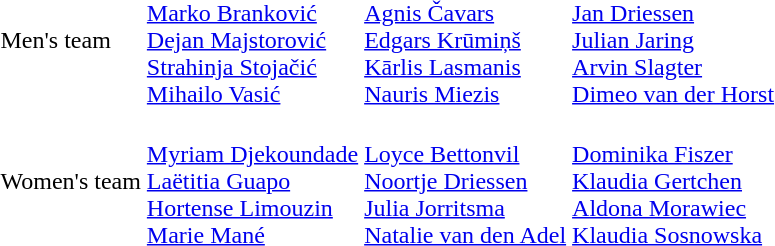<table>
<tr>
<td>Men's team<br><em></td>
<td><br><a href='#'>Marko Branković</a><br><a href='#'>Dejan Majstorović</a><br><a href='#'>Strahinja Stojačić</a><br><a href='#'>Mihailo Vasić</a></td>
<td><br><a href='#'>Agnis Čavars</a><br><a href='#'>Edgars Krūmiņš</a><br><a href='#'>Kārlis Lasmanis</a><br><a href='#'>Nauris Miezis</a></td>
<td><br><a href='#'>Jan Driessen</a><br><a href='#'>Julian Jaring</a><br><a href='#'>Arvin Slagter</a><br><a href='#'>Dimeo van der Horst</a></td>
</tr>
<tr>
<td>Women's team</td>
<td><br><a href='#'>Myriam Djekoundade</a><br><a href='#'>Laëtitia Guapo</a><br><a href='#'>Hortense Limouzin</a><br><a href='#'>Marie Mané</a></td>
<td><br><a href='#'>Loyce Bettonvil</a><br><a href='#'>Noortje Driessen</a><br><a href='#'>Julia Jorritsma</a><br><a href='#'>Natalie van den Adel</a></td>
<td><br><a href='#'>Dominika Fiszer</a><br><a href='#'>Klaudia Gertchen</a><br><a href='#'>Aldona Morawiec</a><br><a href='#'>Klaudia Sosnowska</a></td>
</tr>
</table>
